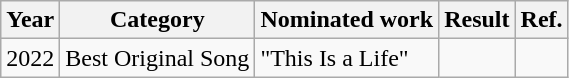<table class="wikitable">
<tr>
<th>Year</th>
<th>Category</th>
<th>Nominated work</th>
<th>Result</th>
<th>Ref.</th>
</tr>
<tr>
<td>2022</td>
<td>Best Original Song</td>
<td>"This Is a Life" </td>
<td></td>
<td align="center"></td>
</tr>
</table>
